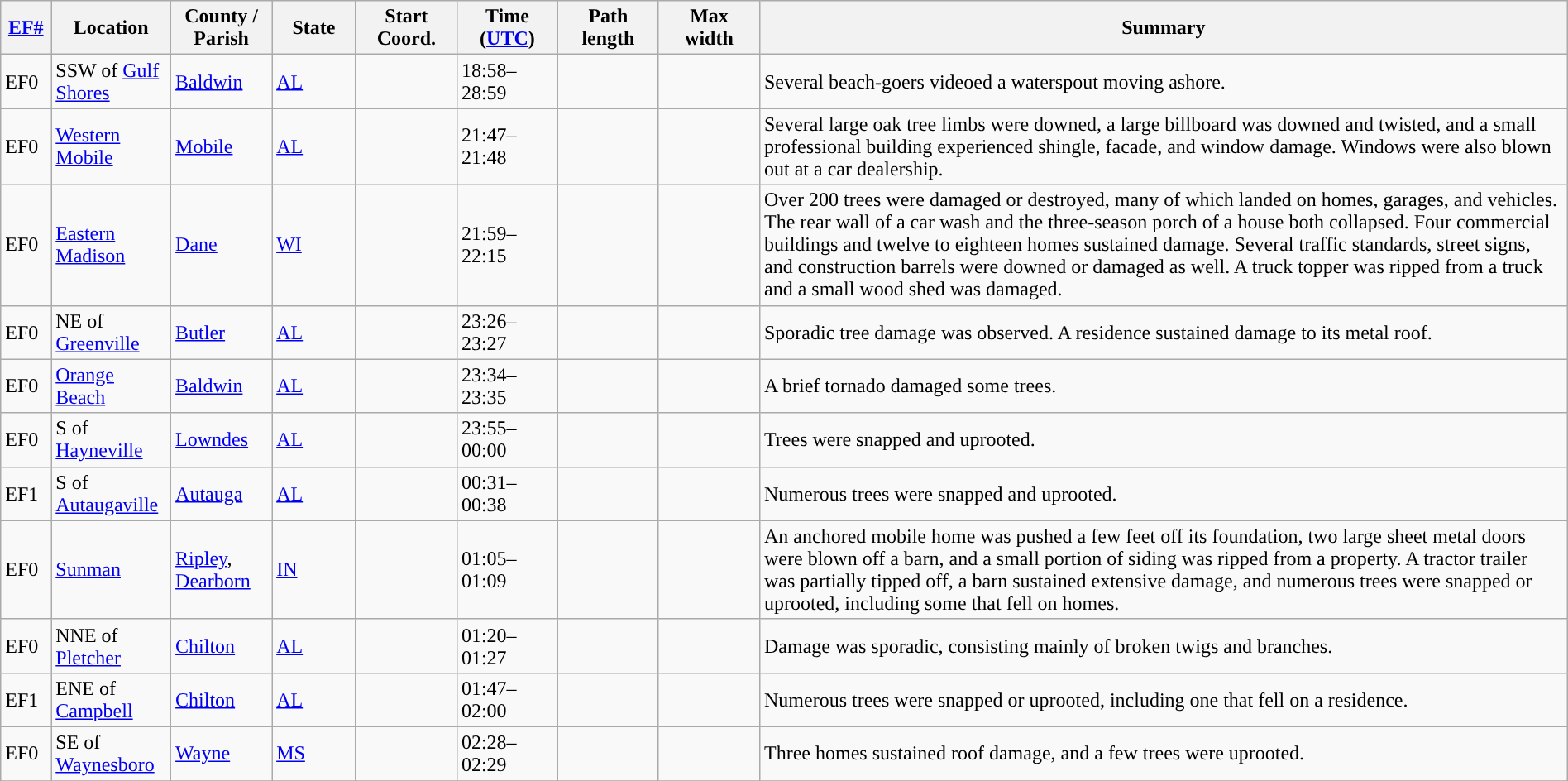<table class="wikitable sortable" style="width:100%;">
<tr>
<th scope="col"  style="width:3%; text-align:center;"><a href='#'>EF#</a></th>
<th scope="col"  style="width:7%; text-align:center;" class="unsortable">Location</th>
<th scope="col"  style="width:6%; text-align:center;" class="unsortable">County / Parish</th>
<th scope="col"  style="width:5%; text-align:center;">State</th>
<th scope="col"  style="width:6%; text-align:center;">Start Coord.</th>
<th scope="col"  style="width:6%; text-align:center;">Time (<a href='#'>UTC</a>)</th>
<th scope="col"  style="width:6%; text-align:center;">Path length</th>
<th scope="col"  style="width:6%; text-align:center;">Max width</th>
<th scope="col" class="unsortable" style="width:48%; text-align:center;">Summary</th>
</tr>
<tr>
<td>EF0</td>
<td>SSW of <a href='#'>Gulf Shores</a></td>
<td><a href='#'>Baldwin</a></td>
<td><a href='#'>AL</a></td>
<td></td>
<td>18:58–28:59</td>
<td></td>
<td></td>
<td>Several beach-goers videoed a waterspout moving ashore.</td>
</tr>
<tr>
<td>EF0</td>
<td><a href='#'>Western Mobile</a></td>
<td><a href='#'>Mobile</a></td>
<td><a href='#'>AL</a></td>
<td></td>
<td>21:47–21:48</td>
<td></td>
<td></td>
<td>Several large oak tree limbs were downed, a large billboard was downed and twisted, and a small professional building experienced shingle, facade, and window damage. Windows were also blown out at a car dealership.</td>
</tr>
<tr>
<td>EF0</td>
<td><a href='#'>Eastern Madison</a></td>
<td><a href='#'>Dane</a></td>
<td><a href='#'>WI</a></td>
<td></td>
<td>21:59–22:15</td>
<td></td>
<td></td>
<td>Over 200 trees were damaged or destroyed, many of which landed on homes, garages, and vehicles. The rear wall of a car wash and the three-season porch of a house both collapsed. Four commercial buildings and twelve to eighteen homes sustained damage. Several traffic standards, street signs, and construction barrels were downed or damaged as well. A truck topper was ripped from a truck and a small wood shed was damaged.</td>
</tr>
<tr>
<td>EF0</td>
<td>NE of <a href='#'>Greenville</a></td>
<td><a href='#'>Butler</a></td>
<td><a href='#'>AL</a></td>
<td></td>
<td>23:26–23:27</td>
<td></td>
<td></td>
<td>Sporadic tree damage was observed. A residence sustained damage to its metal roof.</td>
</tr>
<tr>
<td>EF0</td>
<td><a href='#'>Orange Beach</a></td>
<td><a href='#'>Baldwin</a></td>
<td><a href='#'>AL</a></td>
<td></td>
<td>23:34–23:35</td>
<td></td>
<td></td>
<td>A brief tornado damaged some trees.</td>
</tr>
<tr>
<td>EF0</td>
<td>S of <a href='#'>Hayneville</a></td>
<td><a href='#'>Lowndes</a></td>
<td><a href='#'>AL</a></td>
<td></td>
<td>23:55–00:00</td>
<td></td>
<td></td>
<td>Trees were snapped and uprooted.</td>
</tr>
<tr>
<td>EF1</td>
<td>S of <a href='#'>Autaugaville</a></td>
<td><a href='#'>Autauga</a></td>
<td><a href='#'>AL</a></td>
<td></td>
<td>00:31–00:38</td>
<td></td>
<td></td>
<td>Numerous trees were snapped and uprooted.</td>
</tr>
<tr>
<td>EF0</td>
<td><a href='#'>Sunman</a></td>
<td><a href='#'>Ripley</a>, <a href='#'>Dearborn</a></td>
<td><a href='#'>IN</a></td>
<td></td>
<td>01:05–01:09</td>
<td></td>
<td></td>
<td>An anchored mobile home was pushed a few feet off its foundation, two large sheet metal doors were blown off a barn, and a small portion of siding was ripped from a property. A tractor trailer was partially tipped off, a barn sustained extensive damage, and numerous trees were snapped or uprooted, including some that fell on homes.</td>
</tr>
<tr>
<td>EF0</td>
<td>NNE of <a href='#'>Pletcher</a></td>
<td><a href='#'>Chilton</a></td>
<td><a href='#'>AL</a></td>
<td></td>
<td>01:20–01:27</td>
<td></td>
<td></td>
<td>Damage was sporadic, consisting mainly of broken twigs and branches.</td>
</tr>
<tr>
<td>EF1</td>
<td>ENE of <a href='#'>Campbell</a></td>
<td><a href='#'>Chilton</a></td>
<td><a href='#'>AL</a></td>
<td></td>
<td>01:47–02:00</td>
<td></td>
<td></td>
<td>Numerous trees were snapped or uprooted, including one that fell on a residence.</td>
</tr>
<tr>
<td>EF0</td>
<td>SE of <a href='#'>Waynesboro</a></td>
<td><a href='#'>Wayne</a></td>
<td><a href='#'>MS</a></td>
<td></td>
<td>02:28–02:29</td>
<td></td>
<td></td>
<td>Three homes sustained roof damage, and a few trees were uprooted.</td>
</tr>
<tr>
</tr>
</table>
